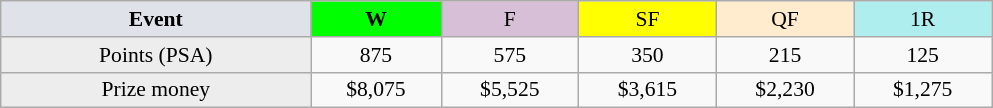<table class=wikitable style=font-size:90%;text-align:center>
<tr>
<td width=200 colspan=1 bgcolor=#dfe2e9><strong>Event</strong></td>
<td width=80 bgcolor=lime><strong>W</strong></td>
<td width=85 bgcolor=#D8BFD8>F</td>
<td width=85 bgcolor=#FFFF00>SF</td>
<td width=85 bgcolor=#ffebcd>QF</td>
<td width=85 bgcolor=#afeeee>1R</td>
</tr>
<tr>
<td style="background:#ededed;">Points (PSA)</td>
<td>875</td>
<td>575</td>
<td>350</td>
<td>215</td>
<td>125</td>
</tr>
<tr>
<td style="background:#ededed;">Prize money</td>
<td>$8,075</td>
<td>$5,525</td>
<td>$3,615</td>
<td>$2,230</td>
<td>$1,275</td>
</tr>
</table>
